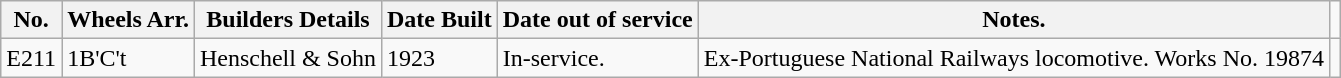<table class="wikitable">
<tr>
<th>No.</th>
<th>Wheels Arr.</th>
<th>Builders Details</th>
<th>Date Built</th>
<th>Date out of service</th>
<th>Notes.</th>
</tr>
<tr>
<td>E211</td>
<td>1B'C't</td>
<td>Henschell & Sohn</td>
<td>1923</td>
<td>In-service.</td>
<td>Ex-Portuguese National Railways locomotive. Works No. 19874</td>
<td></td>
</tr>
</table>
